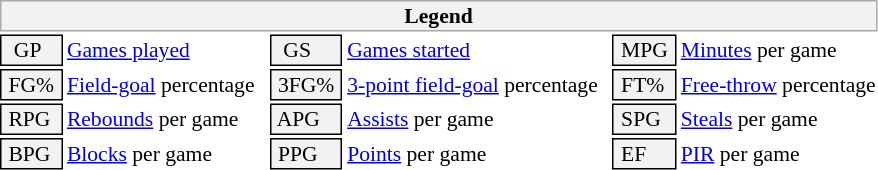<table class="toccolours" style="font-size: 90%; white-space: nowrap;">
<tr>
<th colspan="6" style="background-color: #F2F2F2; border: 1px solid #AAAAAA;">Legend</th>
</tr>
<tr>
<td style="background-color: #F2F2F2; border: 1px solid black;">  GP</td>
<td><a href='#'>Games played</a></td>
<td style="background-color: #F2F2F2; border: 1px solid black">  GS </td>
<td><a href='#'>Games started</a></td>
<td style="background-color: #F2F2F2; border: 1px solid black"> MPG </td>
<td><a href='#'>Minutes</a> per game</td>
</tr>
<tr>
<td style="background-color: #F2F2F2; border: 1px solid black;"> FG% </td>
<td style="padding-right: 8px"><a href='#'>Field-goal</a> percentage</td>
<td style="background-color: #F2F2F2; border: 1px solid black"> 3FG% </td>
<td style="padding-right: 8px"><a href='#'>3-point field-goal</a> percentage</td>
<td style="background-color: #F2F2F2; border: 1px solid black"> FT% </td>
<td><a href='#'>Free-throw</a> percentage</td>
</tr>
<tr>
<td style="background-color: #F2F2F2; border: 1px solid black;"> RPG </td>
<td><a href='#'>Rebounds</a> per game</td>
<td style="background-color: #F2F2F2; border: 1px solid black"> APG </td>
<td><a href='#'>Assists</a> per game</td>
<td style="background-color: #F2F2F2; border: 1px solid black"> SPG </td>
<td><a href='#'>Steals</a> per game</td>
</tr>
<tr>
<td style="background-color: #F2F2F2; border: 1px solid black;"> BPG </td>
<td><a href='#'>Blocks</a> per game</td>
<td style="background-color: #F2F2F2; border: 1px solid black"> PPG </td>
<td><a href='#'>Points</a> per game</td>
<td style="background-color: #F2F2F2; border: 1px solid black"> EF </td>
<td><a href='#'>PIR</a> per game</td>
</tr>
<tr>
</tr>
</table>
